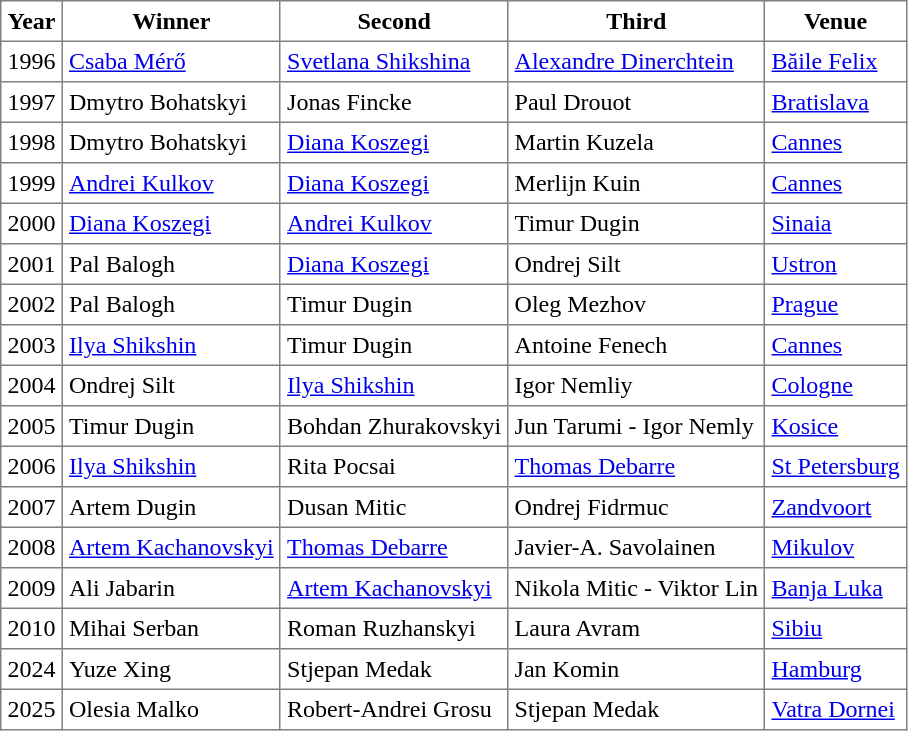<table class="toccolours" border="1" cellpadding="4" cellspacing="0" style="border-collapse: collapse; margin:0;">
<tr>
<th>Year</th>
<th>Winner</th>
<th>Second</th>
<th>Third</th>
<th>Venue</th>
</tr>
<tr valign="top">
<td>1996</td>
<td> <a href='#'>Csaba Mérő</a></td>
<td> <a href='#'>Svetlana Shikshina</a></td>
<td> <a href='#'>Alexandre Dinerchtein</a></td>
<td> <a href='#'>Băile Felix</a></td>
</tr>
<tr valign="top">
<td>1997</td>
<td> Dmytro Bohatskyi</td>
<td> Jonas Fincke</td>
<td> Paul Drouot</td>
<td> <a href='#'>Bratislava</a></td>
</tr>
<tr valign="top">
<td>1998</td>
<td> Dmytro Bohatskyi</td>
<td> <a href='#'>Diana Koszegi</a></td>
<td> Martin Kuzela</td>
<td> <a href='#'>Cannes</a></td>
</tr>
<tr valign="top">
<td>1999</td>
<td> <a href='#'>Andrei Kulkov</a></td>
<td> <a href='#'>Diana Koszegi</a></td>
<td> Merlijn Kuin</td>
<td> <a href='#'>Cannes</a></td>
</tr>
<tr valign="top">
<td>2000</td>
<td> <a href='#'>Diana Koszegi</a></td>
<td> <a href='#'>Andrei Kulkov</a></td>
<td> Timur Dugin</td>
<td> <a href='#'>Sinaia</a></td>
</tr>
<tr valign="top">
<td>2001</td>
<td> Pal Balogh</td>
<td> <a href='#'>Diana Koszegi</a></td>
<td> Ondrej Silt</td>
<td> <a href='#'>Ustron</a></td>
</tr>
<tr valign="top">
<td>2002</td>
<td> Pal Balogh</td>
<td> Timur Dugin</td>
<td> Oleg Mezhov</td>
<td> <a href='#'>Prague</a></td>
</tr>
<tr valign="top">
<td>2003</td>
<td> <a href='#'>Ilya Shikshin</a></td>
<td> Timur Dugin</td>
<td> Antoine Fenech</td>
<td> <a href='#'>Cannes</a></td>
</tr>
<tr valign="top">
<td>2004</td>
<td> Ondrej Silt</td>
<td> <a href='#'>Ilya Shikshin</a></td>
<td> Igor Nemliy</td>
<td> <a href='#'>Cologne</a></td>
</tr>
<tr valign="top">
<td>2005</td>
<td> Timur Dugin</td>
<td> Bohdan Zhurakovskyi</td>
<td> Jun Tarumi -  Igor Nemly</td>
<td> <a href='#'>Kosice</a></td>
</tr>
<tr valign="top">
<td>2006</td>
<td> <a href='#'>Ilya Shikshin</a></td>
<td> Rita Pocsai</td>
<td> <a href='#'>Thomas Debarre</a></td>
<td> <a href='#'>St Petersburg</a></td>
</tr>
<tr valign="top">
<td>2007</td>
<td> Artem Dugin</td>
<td> Dusan Mitic</td>
<td> Ondrej Fidrmuc</td>
<td> <a href='#'>Zandvoort</a></td>
</tr>
<tr valign="top">
<td>2008</td>
<td> <a href='#'>Artem Kachanovskyi</a></td>
<td> <a href='#'>Thomas Debarre</a></td>
<td> Javier-A. Savolainen</td>
<td> <a href='#'>Mikulov</a></td>
</tr>
<tr valign="top">
<td>2009</td>
<td> Ali Jabarin</td>
<td> <a href='#'>Artem Kachanovskyi</a></td>
<td> Nikola Mitic -  Viktor Lin</td>
<td> <a href='#'>Banja Luka</a></td>
</tr>
<tr valign="top">
<td>2010</td>
<td> Mihai Serban</td>
<td> Roman Ruzhanskyi</td>
<td> Laura Avram</td>
<td> <a href='#'>Sibiu</a></td>
</tr>
<tr valign="top">
<td>2024</td>
<td> Yuze Xing</td>
<td> Stjepan Medak</td>
<td> Jan Komin</td>
<td> <a href='#'>Hamburg</a></td>
</tr>
<tr valign="top">
<td>2025</td>
<td> Olesia Malko</td>
<td>  	Robert-Andrei Grosu</td>
<td> Stjepan Medak</td>
<td> <a href='#'>Vatra Dornei</a></td>
</tr>
</table>
